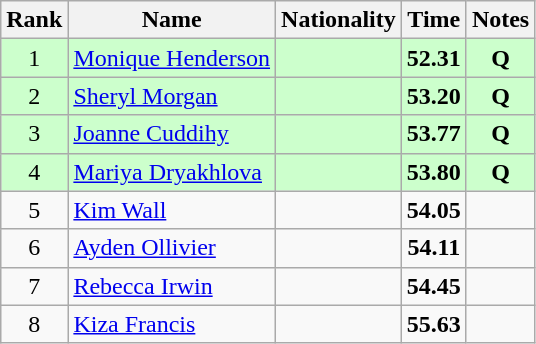<table class="wikitable sortable" style="text-align:center">
<tr>
<th>Rank</th>
<th>Name</th>
<th>Nationality</th>
<th>Time</th>
<th>Notes</th>
</tr>
<tr bgcolor=ccffcc>
<td>1</td>
<td align=left><a href='#'>Monique Henderson</a></td>
<td align=left></td>
<td><strong>52.31</strong></td>
<td><strong>Q</strong></td>
</tr>
<tr bgcolor=ccffcc>
<td>2</td>
<td align=left><a href='#'>Sheryl Morgan</a></td>
<td align=left></td>
<td><strong>53.20</strong></td>
<td><strong>Q</strong></td>
</tr>
<tr bgcolor=ccffcc>
<td>3</td>
<td align=left><a href='#'>Joanne Cuddihy</a></td>
<td align=left></td>
<td><strong>53.77</strong></td>
<td><strong>Q</strong></td>
</tr>
<tr bgcolor=ccffcc>
<td>4</td>
<td align=left><a href='#'>Mariya Dryakhlova</a></td>
<td align=left></td>
<td><strong>53.80</strong></td>
<td><strong>Q</strong></td>
</tr>
<tr>
<td>5</td>
<td align=left><a href='#'>Kim Wall</a></td>
<td align=left></td>
<td><strong>54.05</strong></td>
<td></td>
</tr>
<tr>
<td>6</td>
<td align=left><a href='#'>Ayden Ollivier</a></td>
<td align=left></td>
<td><strong>54.11</strong></td>
<td></td>
</tr>
<tr>
<td>7</td>
<td align=left><a href='#'>Rebecca Irwin</a></td>
<td align=left></td>
<td><strong>54.45</strong></td>
<td></td>
</tr>
<tr>
<td>8</td>
<td align=left><a href='#'>Kiza Francis</a></td>
<td align=left></td>
<td><strong>55.63</strong></td>
<td></td>
</tr>
</table>
